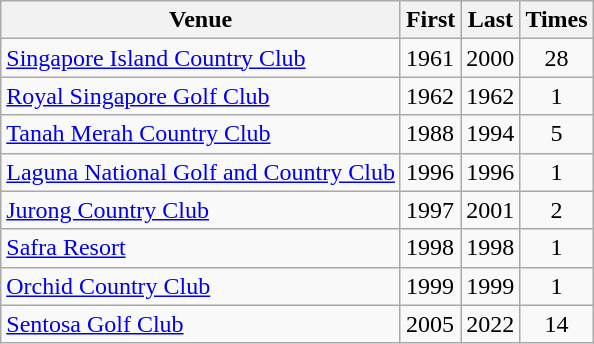<table class="wikitable">
<tr>
<th>Venue</th>
<th>First</th>
<th>Last</th>
<th>Times</th>
</tr>
<tr>
<td><a href='#'>Singapore Island Country Club</a></td>
<td>1961</td>
<td>2000</td>
<td align=center>28</td>
</tr>
<tr>
<td><a href='#'>Royal Singapore Golf Club</a></td>
<td>1962</td>
<td>1962</td>
<td align=center>1</td>
</tr>
<tr>
<td><a href='#'>Tanah Merah Country Club</a></td>
<td>1988</td>
<td>1994</td>
<td align=center>5</td>
</tr>
<tr>
<td><a href='#'>Laguna National Golf and Country Club</a></td>
<td>1996</td>
<td>1996</td>
<td align=center>1</td>
</tr>
<tr>
<td><a href='#'>Jurong Country Club</a></td>
<td>1997</td>
<td>2001</td>
<td align=center>2</td>
</tr>
<tr>
<td><a href='#'>Safra Resort</a></td>
<td>1998</td>
<td>1998</td>
<td align=center>1</td>
</tr>
<tr>
<td><a href='#'>Orchid Country Club</a></td>
<td>1999</td>
<td>1999</td>
<td align=center>1</td>
</tr>
<tr>
<td><a href='#'>Sentosa Golf Club</a></td>
<td>2005</td>
<td>2022</td>
<td align=center>14</td>
</tr>
</table>
